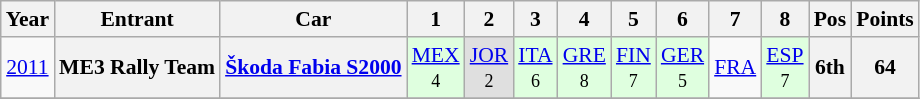<table class="wikitable" border="1" style="text-align:center; font-size:90%;">
<tr>
<th>Year</th>
<th>Entrant</th>
<th>Car</th>
<th>1</th>
<th>2</th>
<th>3</th>
<th>4</th>
<th>5</th>
<th>6</th>
<th>7</th>
<th>8</th>
<th>Pos</th>
<th>Points</th>
</tr>
<tr>
<td><a href='#'>2011</a></td>
<th>ME3 Rally Team</th>
<th><a href='#'>Škoda Fabia S2000</a></th>
<td style="background:#DFFFDF;"><a href='#'>MEX</a><br><small>4</small></td>
<td style="background:#DFDFDF;"><a href='#'>JOR</a><br><small>2</small></td>
<td style="background:#DFFFDF;"><a href='#'>ITA</a><br><small>6</small></td>
<td style="background:#DFFFDF;"><a href='#'>GRE</a><br><small>8</small></td>
<td style="background:#DFFFDF;"><a href='#'>FIN</a><br><small>7</small></td>
<td style="background:#DFFFDF;"><a href='#'>GER</a><br><small>5</small></td>
<td><a href='#'>FRA</a></td>
<td style="background:#DFFFDF;"><a href='#'>ESP</a><br><small>7</small></td>
<th>6th</th>
<th>64</th>
</tr>
<tr>
</tr>
</table>
